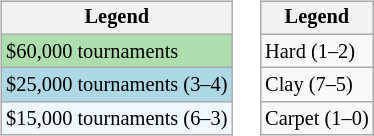<table>
<tr valign=top>
<td><br><table class="wikitable" style=font-size:85%>
<tr>
<th>Legend</th>
</tr>
<tr style="background:#addfad;">
<td>$60,000 tournaments</td>
</tr>
<tr style="background:lightblue;">
<td>$25,000 tournaments (3–4)</td>
</tr>
<tr style="background:#f0f8ff;">
<td>$15,000 tournaments (6–3)</td>
</tr>
</table>
</td>
<td><br><table class=wikitable style=font-size:85%>
<tr>
<th>Legend</th>
</tr>
<tr>
<td>Hard (1–2)</td>
</tr>
<tr>
<td>Clay (7–5)</td>
</tr>
<tr>
<td>Carpet (1–0)</td>
</tr>
</table>
</td>
</tr>
</table>
